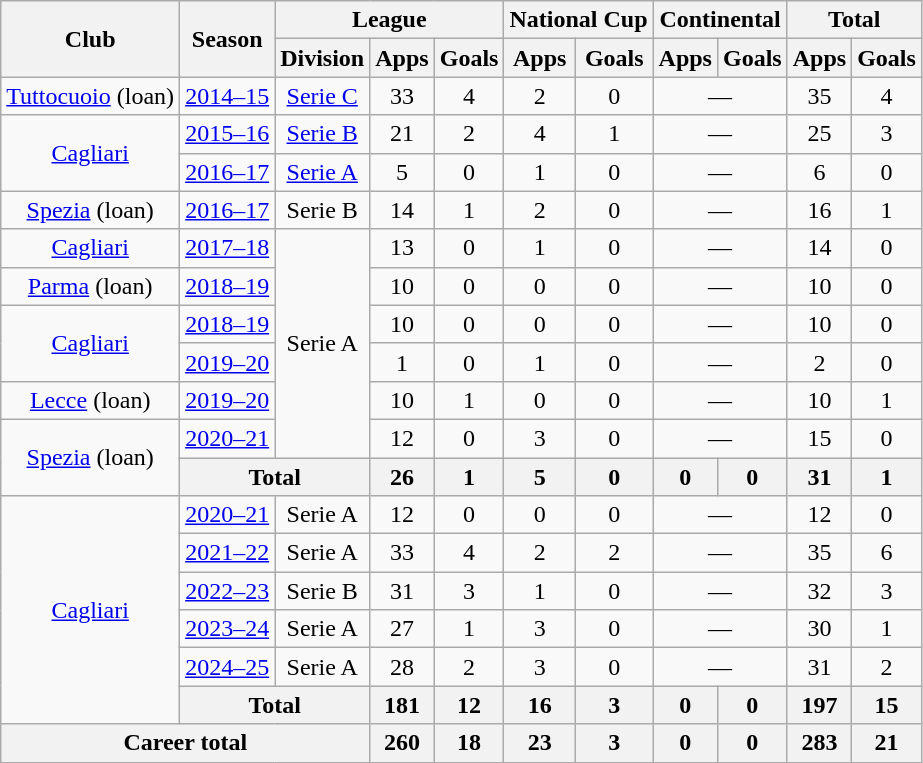<table class="wikitable" style="text-align:center">
<tr>
<th rowspan="2">Club</th>
<th rowspan="2">Season</th>
<th colspan="3">League</th>
<th colspan="2">National Cup</th>
<th colspan="2">Continental</th>
<th colspan="2">Total</th>
</tr>
<tr>
<th>Division</th>
<th>Apps</th>
<th>Goals</th>
<th>Apps</th>
<th>Goals</th>
<th>Apps</th>
<th>Goals</th>
<th>Apps</th>
<th>Goals</th>
</tr>
<tr>
<td><a href='#'>Tuttocuoio</a> (loan)</td>
<td><a href='#'>2014–15</a></td>
<td><a href='#'>Serie C</a></td>
<td>33</td>
<td>4</td>
<td>2</td>
<td>0</td>
<td colspan="2">—</td>
<td>35</td>
<td>4</td>
</tr>
<tr>
<td rowspan="2"><a href='#'>Cagliari</a></td>
<td><a href='#'>2015–16</a></td>
<td><a href='#'>Serie B</a></td>
<td>21</td>
<td>2</td>
<td>4</td>
<td>1</td>
<td colspan="2">—</td>
<td>25</td>
<td>3</td>
</tr>
<tr>
<td><a href='#'>2016–17</a></td>
<td><a href='#'>Serie A</a></td>
<td>5</td>
<td>0</td>
<td>1</td>
<td>0</td>
<td colspan="2">—</td>
<td>6</td>
<td>0</td>
</tr>
<tr>
<td><a href='#'>Spezia</a> (loan)</td>
<td><a href='#'>2016–17</a></td>
<td>Serie B</td>
<td>14</td>
<td>1</td>
<td>2</td>
<td>0</td>
<td colspan="2">—</td>
<td>16</td>
<td>1</td>
</tr>
<tr>
<td><a href='#'>Cagliari</a></td>
<td><a href='#'>2017–18</a></td>
<td rowspan="6">Serie A</td>
<td>13</td>
<td>0</td>
<td>1</td>
<td>0</td>
<td colspan="2">—</td>
<td>14</td>
<td>0</td>
</tr>
<tr>
<td><a href='#'>Parma</a> (loan)</td>
<td><a href='#'>2018–19</a></td>
<td>10</td>
<td>0</td>
<td>0</td>
<td>0</td>
<td colspan="2">—</td>
<td>10</td>
<td>0</td>
</tr>
<tr>
<td rowspan="2"><a href='#'>Cagliari</a></td>
<td><a href='#'>2018–19</a></td>
<td>10</td>
<td>0</td>
<td>0</td>
<td>0</td>
<td colspan="2">—</td>
<td>10</td>
<td>0</td>
</tr>
<tr>
<td><a href='#'>2019–20</a></td>
<td>1</td>
<td>0</td>
<td>1</td>
<td>0</td>
<td colspan="2">—</td>
<td>2</td>
<td>0</td>
</tr>
<tr>
<td><a href='#'>Lecce</a> (loan)</td>
<td><a href='#'>2019–20</a></td>
<td>10</td>
<td>1</td>
<td>0</td>
<td>0</td>
<td colspan="2">—</td>
<td>10</td>
<td>1</td>
</tr>
<tr>
<td rowspan="2"><a href='#'>Spezia</a> (loan)</td>
<td><a href='#'>2020–21</a></td>
<td>12</td>
<td>0</td>
<td>3</td>
<td>0</td>
<td colspan="2">—</td>
<td>15</td>
<td>0</td>
</tr>
<tr>
<th colspan="2">Total</th>
<th>26</th>
<th>1</th>
<th>5</th>
<th>0</th>
<th>0</th>
<th>0</th>
<th>31</th>
<th>1</th>
</tr>
<tr>
<td rowspan="6"><a href='#'>Cagliari</a></td>
<td><a href='#'>2020–21</a></td>
<td>Serie A</td>
<td>12</td>
<td>0</td>
<td>0</td>
<td>0</td>
<td colspan="2">—</td>
<td>12</td>
<td>0</td>
</tr>
<tr>
<td><a href='#'>2021–22</a></td>
<td>Serie A</td>
<td>33</td>
<td>4</td>
<td>2</td>
<td>2</td>
<td colspan="2">—</td>
<td>35</td>
<td>6</td>
</tr>
<tr>
<td><a href='#'>2022–23</a></td>
<td>Serie B</td>
<td>31</td>
<td>3</td>
<td>1</td>
<td>0</td>
<td colspan="2">—</td>
<td>32</td>
<td>3</td>
</tr>
<tr>
<td><a href='#'>2023–24</a></td>
<td>Serie A</td>
<td>27</td>
<td>1</td>
<td>3</td>
<td>0</td>
<td colspan="2">—</td>
<td>30</td>
<td>1</td>
</tr>
<tr>
<td><a href='#'>2024–25</a></td>
<td>Serie A</td>
<td>28</td>
<td>2</td>
<td>3</td>
<td>0</td>
<td colspan="2">—</td>
<td>31</td>
<td>2</td>
</tr>
<tr>
<th colspan="2">Total</th>
<th>181</th>
<th>12</th>
<th>16</th>
<th>3</th>
<th>0</th>
<th>0</th>
<th>197</th>
<th>15</th>
</tr>
<tr>
<th colspan="3">Career total</th>
<th>260</th>
<th>18</th>
<th>23</th>
<th>3</th>
<th>0</th>
<th>0</th>
<th>283</th>
<th>21</th>
</tr>
</table>
